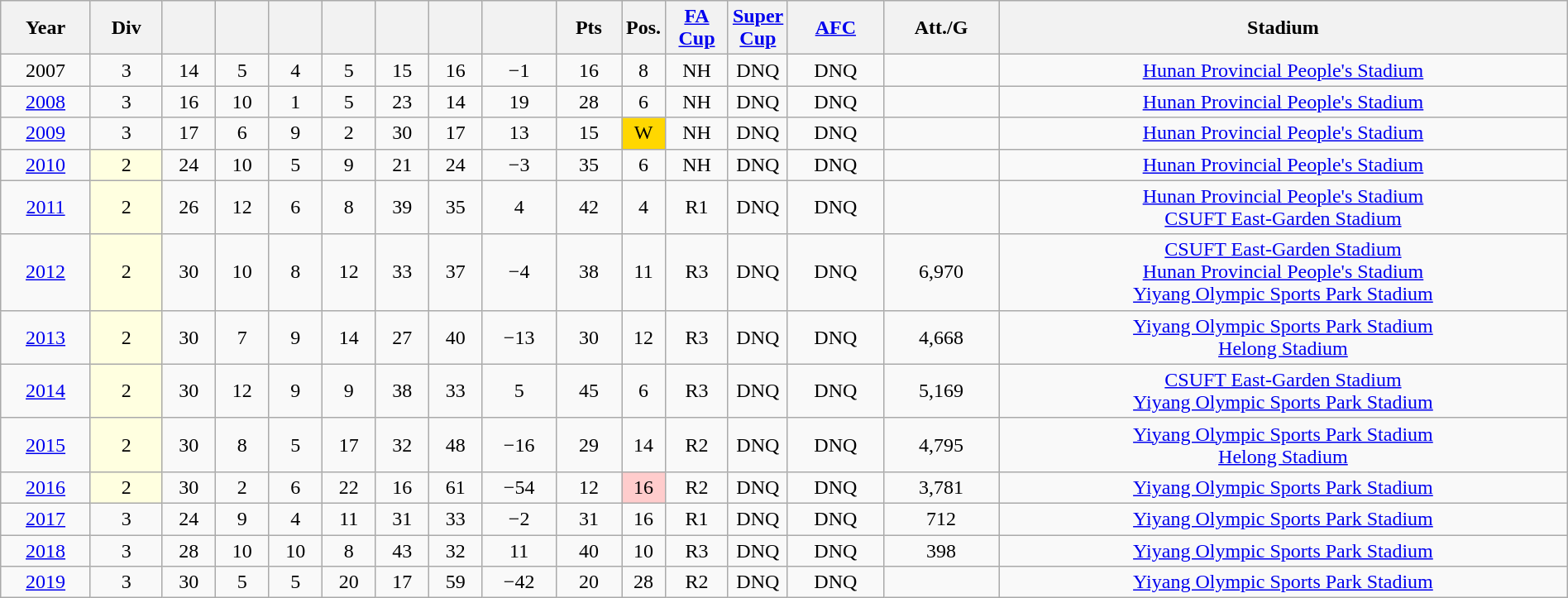<table class="wikitable sortable" width=100% style=text-align:Center>
<tr>
<th>Year</th>
<th>Div</th>
<th></th>
<th></th>
<th></th>
<th></th>
<th></th>
<th></th>
<th></th>
<th>Pts</th>
<th width=2%>Pos.</th>
<th width=4%><a href='#'>FA Cup</a></th>
<th width=2%><a href='#'>Super Cup</a></th>
<th><a href='#'>AFC</a></th>
<th>Att./G</th>
<th>Stadium</th>
</tr>
<tr>
<td>2007</td>
<td>3</td>
<td>14</td>
<td>5</td>
<td>4</td>
<td>5</td>
<td>15</td>
<td>16</td>
<td>−1</td>
<td>16 </td>
<td>8</td>
<td>NH</td>
<td>DNQ</td>
<td>DNQ</td>
<td></td>
<td><a href='#'>Hunan Provincial People's Stadium</a></td>
</tr>
<tr>
<td><a href='#'>2008</a></td>
<td>3</td>
<td>16</td>
<td>10</td>
<td>1</td>
<td>5</td>
<td>23</td>
<td>14</td>
<td>19</td>
<td>28 </td>
<td>6</td>
<td>NH</td>
<td>DNQ</td>
<td>DNQ</td>
<td></td>
<td><a href='#'>Hunan Provincial People's Stadium</a></td>
</tr>
<tr>
<td><a href='#'>2009</a></td>
<td>3</td>
<td>17</td>
<td>6</td>
<td>9</td>
<td>2</td>
<td>30</td>
<td>17</td>
<td>13</td>
<td>15 </td>
<td bgcolor=FFD700>W</td>
<td>NH</td>
<td>DNQ</td>
<td>DNQ</td>
<td></td>
<td><a href='#'>Hunan Provincial People's Stadium</a></td>
</tr>
<tr>
<td><a href='#'>2010</a></td>
<td bgcolor=#FFFFE0>2</td>
<td>24</td>
<td>10</td>
<td>5</td>
<td>9</td>
<td>21</td>
<td>24</td>
<td>−3</td>
<td>35</td>
<td>6</td>
<td>NH</td>
<td>DNQ</td>
<td>DNQ</td>
<td></td>
<td><a href='#'>Hunan Provincial People's Stadium</a></td>
</tr>
<tr>
<td><a href='#'>2011</a></td>
<td bgcolor=#FFFFE0>2</td>
<td>26</td>
<td>12</td>
<td>6</td>
<td>8</td>
<td>39</td>
<td>35</td>
<td>4</td>
<td>42</td>
<td>4</td>
<td>R1</td>
<td>DNQ</td>
<td>DNQ</td>
<td></td>
<td><a href='#'>Hunan Provincial People's Stadium</a> <br> <a href='#'>CSUFT East-Garden Stadium</a></td>
</tr>
<tr>
<td><a href='#'>2012</a></td>
<td bgcolor=#FFFFE0>2</td>
<td>30</td>
<td>10</td>
<td>8</td>
<td>12</td>
<td>33</td>
<td>37</td>
<td>−4</td>
<td>38</td>
<td>11</td>
<td>R3</td>
<td>DNQ</td>
<td>DNQ</td>
<td>6,970</td>
<td><a href='#'>CSUFT East-Garden Stadium</a> <br> <a href='#'>Hunan Provincial People's Stadium</a> <br> <a href='#'>Yiyang Olympic Sports Park Stadium</a></td>
</tr>
<tr>
<td><a href='#'>2013</a></td>
<td bgcolor=#FFFFE0>2</td>
<td>30</td>
<td>7</td>
<td>9</td>
<td>14</td>
<td>27</td>
<td>40</td>
<td>−13</td>
<td>30</td>
<td>12</td>
<td>R3</td>
<td>DNQ</td>
<td>DNQ</td>
<td>4,668</td>
<td><a href='#'>Yiyang Olympic Sports Park Stadium</a> <br> <a href='#'>Helong Stadium</a></td>
</tr>
<tr>
<td><a href='#'>2014</a></td>
<td bgcolor=#FFFFE0>2</td>
<td>30</td>
<td>12</td>
<td>9</td>
<td>9</td>
<td>38</td>
<td>33</td>
<td>5</td>
<td>45</td>
<td>6</td>
<td>R3</td>
<td>DNQ</td>
<td>DNQ</td>
<td>5,169</td>
<td><a href='#'>CSUFT East-Garden Stadium</a> <br> <a href='#'>Yiyang Olympic Sports Park Stadium</a></td>
</tr>
<tr>
<td><a href='#'>2015</a></td>
<td bgcolor=#FFFFE0>2</td>
<td>30</td>
<td>8</td>
<td>5</td>
<td>17</td>
<td>32</td>
<td>48</td>
<td>−16</td>
<td>29</td>
<td>14</td>
<td>R2</td>
<td>DNQ</td>
<td>DNQ</td>
<td>4,795</td>
<td><a href='#'>Yiyang Olympic Sports Park Stadium</a> <br> <a href='#'>Helong Stadium</a></td>
</tr>
<tr>
<td><a href='#'>2016</a></td>
<td bgcolor=#FFFFE0>2</td>
<td>30</td>
<td>2</td>
<td>6</td>
<td>22</td>
<td>16</td>
<td>61</td>
<td>−54</td>
<td>12</td>
<td bgcolor=ffcccc>16</td>
<td>R2</td>
<td>DNQ</td>
<td>DNQ</td>
<td>3,781</td>
<td><a href='#'>Yiyang Olympic Sports Park Stadium</a></td>
</tr>
<tr>
<td><a href='#'>2017</a></td>
<td>3</td>
<td>24</td>
<td>9</td>
<td>4</td>
<td>11</td>
<td>31</td>
<td>33</td>
<td>−2</td>
<td>31</td>
<td>16</td>
<td>R1</td>
<td>DNQ</td>
<td>DNQ</td>
<td>712</td>
<td><a href='#'>Yiyang Olympic Sports Park Stadium</a></td>
</tr>
<tr>
<td><a href='#'>2018</a></td>
<td>3</td>
<td>28</td>
<td>10</td>
<td>10</td>
<td>8</td>
<td>43</td>
<td>32</td>
<td>11</td>
<td>40</td>
<td>10</td>
<td>R3</td>
<td>DNQ</td>
<td>DNQ</td>
<td>398</td>
<td><a href='#'>Yiyang Olympic Sports Park Stadium</a></td>
</tr>
<tr>
<td><a href='#'>2019</a></td>
<td>3</td>
<td>30</td>
<td>5</td>
<td>5</td>
<td>20</td>
<td>17</td>
<td>59</td>
<td>−42</td>
<td>20 </td>
<td>28</td>
<td>R2</td>
<td>DNQ</td>
<td>DNQ</td>
<td></td>
<td><a href='#'>Yiyang Olympic Sports Park Stadium</a></td>
</tr>
</table>
